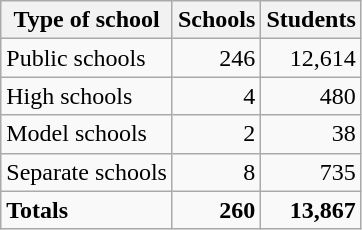<table class="wikitable" style="text-align:right">
<tr>
<th>Type of school</th>
<th>Schools</th>
<th>Students</th>
</tr>
<tr>
<td style="text-align:left;">Public schools</td>
<td>246</td>
<td>12,614</td>
</tr>
<tr>
<td style="text-align:left;">High schools</td>
<td>4</td>
<td>480</td>
</tr>
<tr>
<td style="text-align:left;">Model schools</td>
<td>2</td>
<td>38</td>
</tr>
<tr>
<td style="text-align:left;">Separate schools</td>
<td>8</td>
<td>735</td>
</tr>
<tr>
<td style="text-align:left;"><strong>Totals</strong></td>
<td><strong>260</strong></td>
<td><strong>13,867</strong></td>
</tr>
</table>
